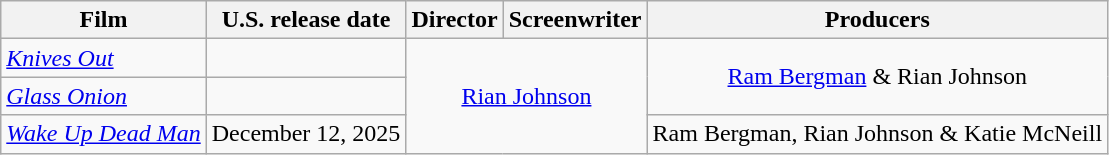<table class="wikitable plainrowheaders" style="text-align:center">
<tr>
<th>Film</th>
<th>U.S. release date</th>
<th>Director</th>
<th>Screenwriter</th>
<th>Producers</th>
</tr>
<tr>
<td style="text-align:left"><em><a href='#'>Knives Out</a></em></td>
<td style="text-align:left"></td>
<td colspan="2" rowspan="3"><a href='#'>Rian Johnson</a></td>
<td rowspan="2"><a href='#'>Ram Bergman</a> & Rian Johnson</td>
</tr>
<tr>
<td style="text-align:left"><em><a href='#'>Glass Onion</a></em></td>
<td style="text-align:left"></td>
</tr>
<tr>
<td style="text-align:left"><em><a href='#'>Wake Up Dead Man</a></em></td>
<td style="text-align:left">December 12, 2025</td>
<td>Ram Bergman, Rian Johnson & Katie McNeill</td>
</tr>
</table>
